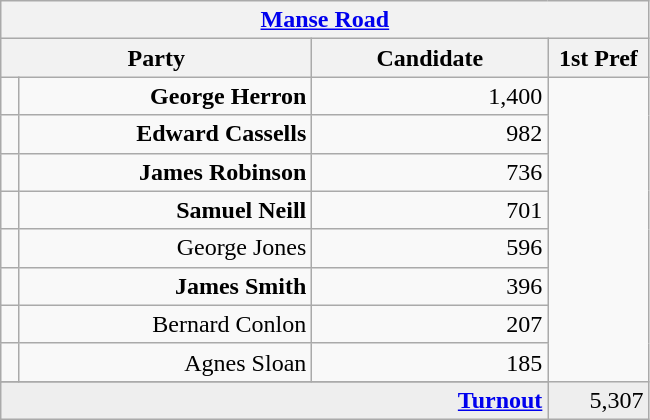<table class="wikitable">
<tr>
<th colspan="4" align="center"><a href='#'>Manse Road</a></th>
</tr>
<tr>
<th colspan="2" align="center" width=200>Party</th>
<th width=150>Candidate</th>
<th width=60>1st Pref</th>
</tr>
<tr>
<td></td>
<td align="right"><strong>George Herron</strong></td>
<td align="right">1,400</td>
</tr>
<tr>
<td></td>
<td align="right"><strong>Edward Cassells</strong></td>
<td align="right">982</td>
</tr>
<tr>
<td></td>
<td align="right"><strong>James Robinson</strong></td>
<td align="right">736</td>
</tr>
<tr>
<td></td>
<td align="right"><strong>Samuel Neill</strong></td>
<td align="right">701</td>
</tr>
<tr>
<td></td>
<td align="right">George Jones</td>
<td align="right">596</td>
</tr>
<tr>
<td></td>
<td align="right"><strong>James Smith</strong></td>
<td align="right">396</td>
</tr>
<tr>
<td></td>
<td align="right">Bernard Conlon</td>
<td align="right">207</td>
</tr>
<tr>
<td></td>
<td align="right">Agnes Sloan</td>
<td align="right">185</td>
</tr>
<tr>
</tr>
<tr bgcolor="EEEEEE">
<td colspan=3 align="right"><strong><a href='#'>Turnout</a></strong></td>
<td align="right">5,307</td>
</tr>
</table>
